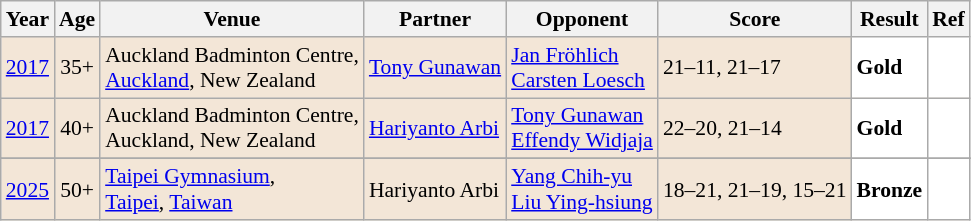<table class="sortable wikitable" style="font-size: 90%;">
<tr>
<th>Year</th>
<th>Age</th>
<th>Venue</th>
<th>Partner</th>
<th>Opponent</th>
<th>Score</th>
<th>Result</th>
<th>Ref</th>
</tr>
<tr style="background:#F3E6D7">
<td align="center"><a href='#'>2017</a></td>
<td align="center">35+</td>
<td align="left">Auckland Badminton Centre,<br><a href='#'>Auckland</a>, New Zealand</td>
<td align="left"> <a href='#'>Tony Gunawan</a></td>
<td align="left"> <a href='#'>Jan Fröhlich</a><br> <a href='#'>Carsten Loesch</a></td>
<td align="left">21–11, 21–17</td>
<td style="text-align:left; background:white"> <strong>Gold</strong></td>
<td style="text-align:center; background:white"></td>
</tr>
<tr style="background:#F3E6D7">
<td align="center"><a href='#'>2017</a></td>
<td align="center">40+</td>
<td align="left">Auckland Badminton Centre,<br>Auckland, New Zealand</td>
<td align="left"> <a href='#'>Hariyanto Arbi</a></td>
<td align="left"> <a href='#'>Tony Gunawan</a><br> <a href='#'>Effendy Widjaja</a></td>
<td align="left">22–20, 21–14</td>
<td style="text-align:left; background:white"> <strong>Gold</strong></td>
<td style="text-align:center; background:white"></td>
</tr>
<tr>
</tr>
<tr style="background:#F3E6D7">
<td align="center"><a href='#'>2025</a></td>
<td align="center">50+</td>
<td align="left"><a href='#'>Taipei Gymnasium</a>,<br> <a href='#'>Taipei</a>, <a href='#'>Taiwan</a></td>
<td align="left"> Hariyanto Arbi</td>
<td align="left"> <a href='#'>Yang Chih-yu</a><br> <a href='#'>Liu Ying-hsiung</a></td>
<td align="left">18–21, 21–19, 15–21</td>
<td style="text-align:left; background:white"> <strong>Bronze</strong></td>
<td style="text-align:center; background:white"></td>
</tr>
</table>
